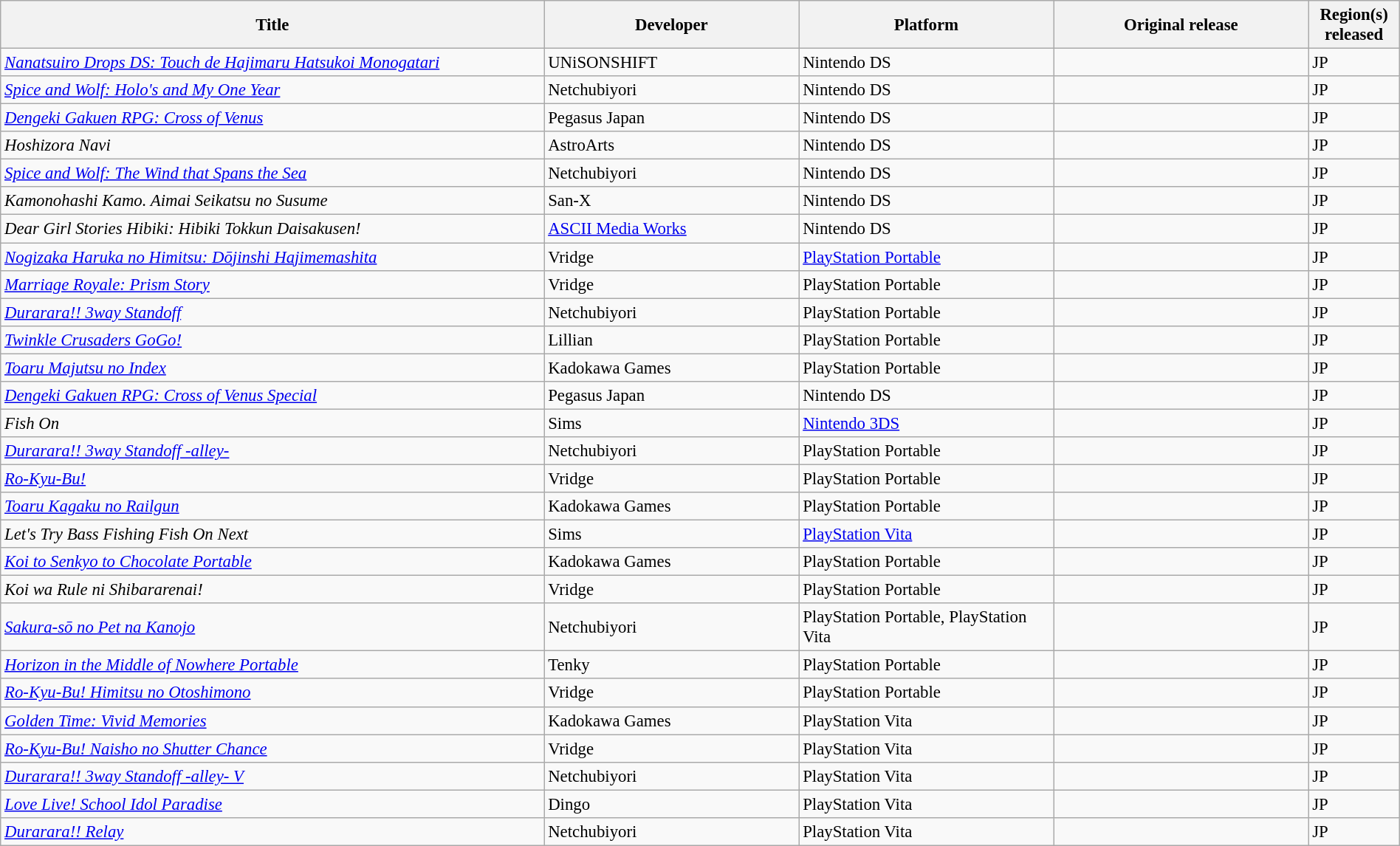<table class="wikitable sortable" style="width:100%; font-size:95%;">
<tr>
<th width="32%">Title</th>
<th width="15%">Developer</th>
<th width="15%">Platform</th>
<th width="15%">Original release</th>
<th width="5%">Region(s) released</th>
</tr>
<tr>
<td><em><a href='#'>Nanatsuiro Drops DS: Touch de Hajimaru Hatsukoi Monogatari</a></em></td>
<td>UNiSONSHIFT</td>
<td>Nintendo DS</td>
<td></td>
<td>JP</td>
</tr>
<tr>
<td><em><a href='#'>Spice and Wolf: Holo's and My One Year</a></em></td>
<td>Netchubiyori</td>
<td>Nintendo DS</td>
<td></td>
<td>JP</td>
</tr>
<tr>
<td><em><a href='#'>Dengeki Gakuen RPG: Cross of Venus</a></em></td>
<td>Pegasus Japan</td>
<td>Nintendo DS</td>
<td></td>
<td>JP</td>
</tr>
<tr>
<td><em>Hoshizora Navi</em></td>
<td>AstroArts</td>
<td>Nintendo DS</td>
<td></td>
<td>JP</td>
</tr>
<tr>
<td><em><a href='#'>Spice and Wolf: The Wind that Spans the Sea</a></em></td>
<td>Netchubiyori</td>
<td>Nintendo DS</td>
<td></td>
<td>JP</td>
</tr>
<tr>
<td><em>Kamonohashi Kamo. Aimai Seikatsu no Susume</em></td>
<td>San-X</td>
<td>Nintendo DS</td>
<td></td>
<td>JP</td>
</tr>
<tr>
<td><em>Dear Girl Stories Hibiki: Hibiki Tokkun Daisakusen!</em></td>
<td><a href='#'>ASCII Media Works</a></td>
<td>Nintendo DS</td>
<td></td>
<td>JP</td>
</tr>
<tr>
<td><em><a href='#'>Nogizaka Haruka no Himitsu: Dōjinshi Hajimemashita</a></em></td>
<td>Vridge</td>
<td><a href='#'>PlayStation Portable</a></td>
<td></td>
<td>JP</td>
</tr>
<tr>
<td><em><a href='#'>Marriage Royale: Prism Story</a></em></td>
<td>Vridge</td>
<td>PlayStation Portable</td>
<td></td>
<td>JP</td>
</tr>
<tr>
<td><em><a href='#'>Durarara!! 3way Standoff</a></em></td>
<td>Netchubiyori</td>
<td>PlayStation Portable</td>
<td></td>
<td>JP</td>
</tr>
<tr>
<td><em><a href='#'>Twinkle Crusaders GoGo!</a></em></td>
<td>Lillian</td>
<td>PlayStation Portable</td>
<td></td>
<td>JP</td>
</tr>
<tr>
<td><em><a href='#'>Toaru Majutsu no Index</a></em></td>
<td>Kadokawa Games</td>
<td>PlayStation Portable</td>
<td></td>
<td>JP</td>
</tr>
<tr>
<td><em><a href='#'>Dengeki Gakuen RPG: Cross of Venus Special</a></em></td>
<td>Pegasus Japan</td>
<td>Nintendo DS</td>
<td></td>
<td>JP</td>
</tr>
<tr>
<td><em>Fish On</em></td>
<td>Sims</td>
<td><a href='#'>Nintendo 3DS</a></td>
<td></td>
<td>JP</td>
</tr>
<tr>
<td><em><a href='#'>Durarara!! 3way Standoff -alley-</a></em></td>
<td>Netchubiyori</td>
<td>PlayStation Portable</td>
<td></td>
<td>JP</td>
</tr>
<tr>
<td><em><a href='#'>Ro-Kyu-Bu!</a></em></td>
<td>Vridge</td>
<td>PlayStation Portable</td>
<td></td>
<td>JP</td>
</tr>
<tr>
<td><em><a href='#'>Toaru Kagaku no Railgun</a></em></td>
<td>Kadokawa Games</td>
<td>PlayStation Portable</td>
<td></td>
<td>JP</td>
</tr>
<tr>
<td><em>Let's Try Bass Fishing Fish On Next</em></td>
<td>Sims</td>
<td><a href='#'>PlayStation Vita</a></td>
<td></td>
<td>JP</td>
</tr>
<tr>
<td><em><a href='#'>Koi to Senkyo to Chocolate Portable</a></em></td>
<td>Kadokawa Games</td>
<td>PlayStation Portable</td>
<td></td>
<td>JP</td>
</tr>
<tr>
<td><em>Koi wa Rule ni Shibararenai!</em></td>
<td>Vridge</td>
<td>PlayStation Portable</td>
<td></td>
<td>JP</td>
</tr>
<tr>
<td><em><a href='#'>Sakura-sō no Pet na Kanojo</a></em></td>
<td>Netchubiyori</td>
<td>PlayStation Portable, PlayStation Vita</td>
<td></td>
<td>JP</td>
</tr>
<tr>
<td><em><a href='#'>Horizon in the Middle of Nowhere Portable</a></em></td>
<td>Tenky</td>
<td>PlayStation Portable</td>
<td></td>
<td>JP</td>
</tr>
<tr>
<td><em><a href='#'>Ro-Kyu-Bu! Himitsu no Otoshimono</a></em></td>
<td>Vridge</td>
<td>PlayStation Portable</td>
<td></td>
<td>JP</td>
</tr>
<tr>
<td><em><a href='#'>Golden Time: Vivid Memories</a></em></td>
<td>Kadokawa Games</td>
<td>PlayStation Vita</td>
<td></td>
<td>JP</td>
</tr>
<tr>
<td><em><a href='#'>Ro-Kyu-Bu! Naisho no Shutter Chance</a></em></td>
<td>Vridge</td>
<td>PlayStation Vita</td>
<td></td>
<td>JP</td>
</tr>
<tr>
<td><em><a href='#'>Durarara!! 3way Standoff -alley- V</a></em></td>
<td>Netchubiyori</td>
<td>PlayStation Vita</td>
<td></td>
<td>JP</td>
</tr>
<tr>
<td><em><a href='#'>Love Live! School Idol Paradise</a></em></td>
<td>Dingo</td>
<td>PlayStation Vita</td>
<td></td>
<td>JP</td>
</tr>
<tr>
<td><em><a href='#'>Durarara!! Relay</a></em></td>
<td>Netchubiyori</td>
<td>PlayStation Vita</td>
<td></td>
<td>JP</td>
</tr>
</table>
